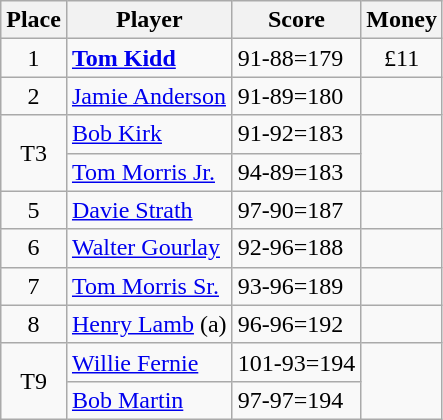<table class=wikitable>
<tr>
<th>Place</th>
<th>Player</th>
<th>Score</th>
<th>Money</th>
</tr>
<tr>
<td align=center>1</td>
<td> <strong><a href='#'>Tom Kidd</a></strong></td>
<td>91-88=179</td>
<td align=center>£11</td>
</tr>
<tr>
<td align=center>2</td>
<td> <a href='#'>Jamie Anderson</a></td>
<td>91-89=180</td>
<td align=center></td>
</tr>
<tr>
<td rowspan=2 align=center>T3</td>
<td> <a href='#'>Bob Kirk</a></td>
<td>91-92=183</td>
<td rowspan=2 align=center></td>
</tr>
<tr>
<td> <a href='#'>Tom Morris Jr.</a></td>
<td>94-89=183</td>
</tr>
<tr>
<td align=center>5</td>
<td> <a href='#'>Davie Strath</a></td>
<td>97-90=187</td>
<td align=center></td>
</tr>
<tr>
<td align=center>6</td>
<td> <a href='#'>Walter Gourlay</a></td>
<td>92-96=188</td>
<td align=center></td>
</tr>
<tr>
<td align=center>7</td>
<td> <a href='#'>Tom Morris Sr.</a></td>
<td>93-96=189</td>
<td align=center></td>
</tr>
<tr>
<td align=center>8</td>
<td> <a href='#'>Henry Lamb</a> (a)</td>
<td>96-96=192</td>
<td align=center></td>
</tr>
<tr>
<td rowspan=2 align=center>T9</td>
<td> <a href='#'>Willie Fernie</a></td>
<td>101-93=194</td>
<td rowspan=2 align=center></td>
</tr>
<tr>
<td> <a href='#'>Bob Martin</a></td>
<td>97-97=194</td>
</tr>
</table>
